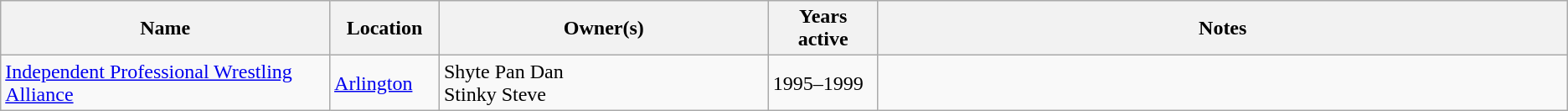<table class=wikitable>
<tr>
<th style="width:21%;">Name</th>
<th style="width:7%;">Location</th>
<th style="width:21%;">Owner(s)</th>
<th style="width:7%;">Years active</th>
<th style="width:55%;">Notes</th>
</tr>
<tr>
<td><a href='#'>Independent Professional Wrestling Alliance</a></td>
<td><a href='#'>Arlington</a></td>
<td>Shyte Pan Dan <br>Stinky Steve</td>
<td>1995–1999</td>
<td></td>
</tr>
</table>
